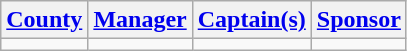<table class="wikitable sortable" style="text-align: left;">
<tr>
<th><a href='#'>County</a></th>
<th><a href='#'>Manager</a></th>
<th><a href='#'>Captain(s)</a></th>
<th><a href='#'>Sponsor</a></th>
</tr>
<tr>
<td></td>
<td></td>
<td></td>
<td></td>
</tr>
</table>
